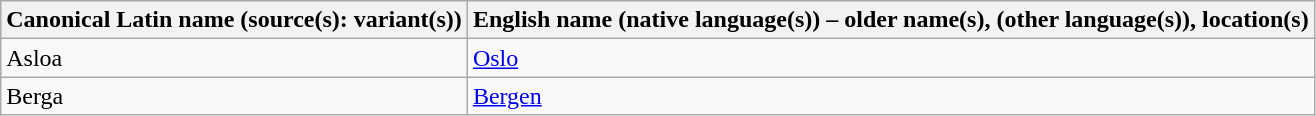<table class="wikitable">
<tr>
<th>Canonical Latin name (source(s): variant(s))</th>
<th>English name (native language(s)) – older name(s), (other language(s)), location(s)</th>
</tr>
<tr>
<td>Asloa</td>
<td><a href='#'>Oslo</a></td>
</tr>
<tr>
<td>Berga</td>
<td><a href='#'>Bergen</a></td>
</tr>
</table>
